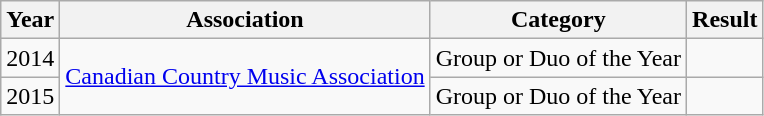<table class="wikitable">
<tr>
<th>Year</th>
<th>Association</th>
<th>Category</th>
<th>Result</th>
</tr>
<tr>
<td>2014</td>
<td rowspan="2"><a href='#'>Canadian Country Music Association</a></td>
<td>Group or Duo of the Year</td>
<td></td>
</tr>
<tr>
<td>2015</td>
<td>Group or Duo of the Year</td>
<td></td>
</tr>
</table>
